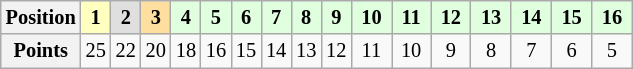<table class="wikitable" style="font-size:85%; text-align:center">
<tr>
<th>Position</th>
<td style="background:#ffffbf;"> <strong>1</strong> </td>
<td style="background:#dfdfdf;"> <strong>2</strong> </td>
<td style="background:#ffdf9f;"> <strong>3</strong> </td>
<td style="background:#dfffdf;"> <strong>4</strong> </td>
<td style="background:#dfffdf;"> <strong>5</strong> </td>
<td style="background:#dfffdf;"> <strong>6</strong> </td>
<td style="background:#dfffdf;"> <strong>7</strong> </td>
<td style="background:#dfffdf;"> <strong>8</strong> </td>
<td style="background:#dfffdf;"> <strong>9</strong> </td>
<td style="background:#dfffdf;"> <strong>10</strong> </td>
<td style="background:#dfffdf;"> <strong>11</strong> </td>
<td style="background:#dfffdf;"> <strong>12</strong> </td>
<td style="background:#dfffdf;"> <strong>13</strong> </td>
<td style="background:#dfffdf;"> <strong>14</strong> </td>
<td style="background:#dfffdf;"> <strong>15</strong> </td>
<td style="background:#dfffdf;"> <strong>16</strong> </td>
</tr>
<tr>
<th>Points</th>
<td>25</td>
<td>22</td>
<td>20</td>
<td>18</td>
<td>16</td>
<td>15</td>
<td>14</td>
<td>13</td>
<td>12</td>
<td>11</td>
<td>10</td>
<td>9</td>
<td>8</td>
<td>7</td>
<td>6</td>
<td>5</td>
</tr>
</table>
